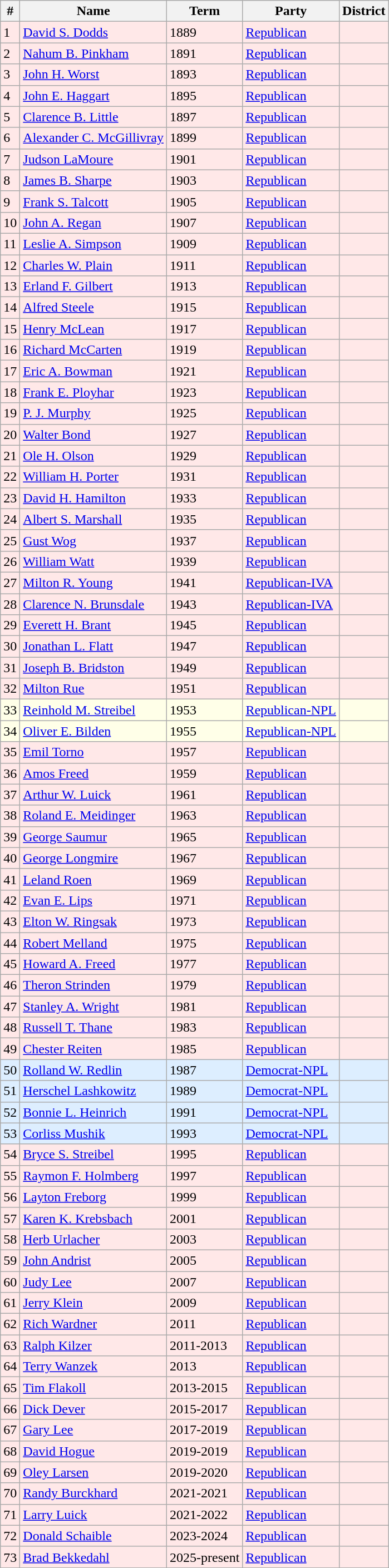<table class=wikitable>
<tr>
<th>#</th>
<th>Name</th>
<th>Term</th>
<th>Party</th>
<th>District</th>
</tr>
<tr bgcolor=#FFE8E8>
<td>1</td>
<td><a href='#'>David S. Dodds</a></td>
<td>1889</td>
<td><a href='#'>Republican</a></td>
<td></td>
</tr>
<tr bgcolor=#FFE8E8>
<td>2</td>
<td><a href='#'>Nahum B. Pinkham</a></td>
<td>1891</td>
<td><a href='#'>Republican</a></td>
<td></td>
</tr>
<tr bgcolor=#FFE8E8>
<td>3</td>
<td><a href='#'>John H. Worst</a></td>
<td>1893</td>
<td><a href='#'>Republican</a></td>
<td></td>
</tr>
<tr bgcolor=#FFE8E8>
<td>4</td>
<td><a href='#'>John E. Haggart</a></td>
<td>1895</td>
<td><a href='#'>Republican</a></td>
<td></td>
</tr>
<tr bgcolor=#FFE8E8>
<td>5</td>
<td><a href='#'>Clarence B. Little</a></td>
<td>1897</td>
<td><a href='#'>Republican</a></td>
<td></td>
</tr>
<tr bgcolor=#FFE8E8>
<td>6</td>
<td><a href='#'>Alexander C. McGillivray</a></td>
<td>1899</td>
<td><a href='#'>Republican</a></td>
<td></td>
</tr>
<tr bgcolor=#FFE8E8>
<td>7</td>
<td><a href='#'>Judson LaMoure</a></td>
<td>1901</td>
<td><a href='#'>Republican</a></td>
<td></td>
</tr>
<tr bgcolor=#FFE8E8>
<td>8</td>
<td><a href='#'>James B. Sharpe</a></td>
<td>1903</td>
<td><a href='#'>Republican</a></td>
<td></td>
</tr>
<tr bgcolor=#FFE8E8>
<td>9</td>
<td><a href='#'>Frank S. Talcott</a></td>
<td>1905</td>
<td><a href='#'>Republican</a></td>
<td></td>
</tr>
<tr bgcolor=#FFE8E8>
<td>10</td>
<td><a href='#'>John A. Regan</a></td>
<td>1907</td>
<td><a href='#'>Republican</a></td>
<td></td>
</tr>
<tr bgcolor=#FFE8E8>
<td>11</td>
<td><a href='#'>Leslie A. Simpson</a></td>
<td>1909</td>
<td><a href='#'>Republican</a></td>
<td></td>
</tr>
<tr bgcolor=#FFE8E8>
<td>12</td>
<td><a href='#'>Charles W. Plain</a></td>
<td>1911</td>
<td><a href='#'>Republican</a></td>
<td></td>
</tr>
<tr bgcolor=#FFE8E8>
<td>13</td>
<td><a href='#'>Erland F. Gilbert</a></td>
<td>1913</td>
<td><a href='#'>Republican</a></td>
<td></td>
</tr>
<tr bgcolor=#FFE8E8>
<td>14</td>
<td><a href='#'>Alfred Steele</a></td>
<td>1915</td>
<td><a href='#'>Republican</a></td>
<td></td>
</tr>
<tr bgcolor=#FFE8E8>
<td>15</td>
<td><a href='#'>Henry McLean</a></td>
<td>1917</td>
<td><a href='#'>Republican</a></td>
<td></td>
</tr>
<tr bgcolor=#FFE8E8>
<td>16</td>
<td><a href='#'>Richard McCarten</a></td>
<td>1919</td>
<td><a href='#'>Republican</a></td>
<td></td>
</tr>
<tr bgcolor=#FFE8E8>
<td>17</td>
<td><a href='#'>Eric A. Bowman</a></td>
<td>1921</td>
<td><a href='#'>Republican</a></td>
<td></td>
</tr>
<tr bgcolor=#FFE8E8>
<td>18</td>
<td><a href='#'>Frank E. Ployhar</a></td>
<td>1923</td>
<td><a href='#'>Republican</a></td>
<td></td>
</tr>
<tr bgcolor=#FFE8E8>
<td>19</td>
<td><a href='#'>P. J. Murphy</a></td>
<td>1925</td>
<td><a href='#'>Republican</a></td>
<td></td>
</tr>
<tr bgcolor=#FFE8E8>
<td>20</td>
<td><a href='#'>Walter Bond</a></td>
<td>1927</td>
<td><a href='#'>Republican</a></td>
<td></td>
</tr>
<tr bgcolor=#FFE8E8>
<td>21</td>
<td><a href='#'>Ole H. Olson</a></td>
<td>1929</td>
<td><a href='#'>Republican</a></td>
<td></td>
</tr>
<tr bgcolor=#FFE8E8>
<td>22</td>
<td><a href='#'>William H. Porter</a></td>
<td>1931</td>
<td><a href='#'>Republican</a></td>
<td></td>
</tr>
<tr bgcolor=#FFE8E8>
<td>23</td>
<td><a href='#'>David H. Hamilton</a></td>
<td>1933</td>
<td><a href='#'>Republican</a></td>
<td></td>
</tr>
<tr bgcolor=#FFE8E8>
<td>24</td>
<td><a href='#'>Albert S. Marshall</a></td>
<td>1935</td>
<td><a href='#'>Republican</a></td>
<td></td>
</tr>
<tr bgcolor=#FFE8E8>
<td>25</td>
<td><a href='#'>Gust Wog</a></td>
<td>1937</td>
<td><a href='#'>Republican</a></td>
<td></td>
</tr>
<tr bgcolor=#FFE8E8>
<td>26</td>
<td><a href='#'>William Watt</a></td>
<td>1939</td>
<td><a href='#'>Republican</a></td>
<td></td>
</tr>
<tr bgcolor=#FFE8E8>
<td>27</td>
<td><a href='#'>Milton R. Young</a></td>
<td>1941</td>
<td><a href='#'>Republican-IVA</a></td>
<td></td>
</tr>
<tr bgcolor=#FFE8E8>
<td>28</td>
<td><a href='#'>Clarence N. Brunsdale</a></td>
<td>1943</td>
<td><a href='#'>Republican-IVA</a></td>
<td></td>
</tr>
<tr bgcolor=#FFE8E8>
<td>29</td>
<td><a href='#'>Everett H. Brant</a></td>
<td>1945</td>
<td><a href='#'>Republican</a></td>
<td></td>
</tr>
<tr bgcolor=#FFE8E8>
<td>30</td>
<td><a href='#'>Jonathan L. Flatt</a></td>
<td>1947</td>
<td><a href='#'>Republican</a></td>
<td></td>
</tr>
<tr bgcolor=#FFE8E8>
<td>31</td>
<td><a href='#'>Joseph B. Bridston</a></td>
<td>1949</td>
<td><a href='#'>Republican</a></td>
<td></td>
</tr>
<tr bgcolor=#FFE8E8>
<td>32</td>
<td><a href='#'>Milton Rue</a></td>
<td>1951</td>
<td><a href='#'>Republican</a></td>
<td></td>
</tr>
<tr bgcolor=#FFFFE8>
<td>33</td>
<td><a href='#'>Reinhold M. Streibel</a></td>
<td>1953</td>
<td><a href='#'>Republican-NPL</a></td>
<td></td>
</tr>
<tr bgcolor=#FFFFE8>
<td>34</td>
<td><a href='#'>Oliver E. Bilden</a></td>
<td>1955</td>
<td><a href='#'>Republican-NPL</a></td>
<td></td>
</tr>
<tr bgcolor=#FFE8E8>
<td>35</td>
<td><a href='#'>Emil Torno</a></td>
<td>1957</td>
<td><a href='#'>Republican</a></td>
<td></td>
</tr>
<tr bgcolor=#FFE8E8>
<td>36</td>
<td><a href='#'>Amos Freed</a></td>
<td>1959</td>
<td><a href='#'>Republican</a></td>
<td></td>
</tr>
<tr bgcolor=#FFE8E8>
<td>37</td>
<td><a href='#'>Arthur W. Luick</a></td>
<td>1961</td>
<td><a href='#'>Republican</a></td>
<td></td>
</tr>
<tr bgcolor=#FFE8E8>
<td>38</td>
<td><a href='#'>Roland E. Meidinger</a></td>
<td>1963</td>
<td><a href='#'>Republican</a></td>
<td></td>
</tr>
<tr bgcolor=#FFE8E8>
<td>39</td>
<td><a href='#'>George Saumur</a></td>
<td>1965</td>
<td><a href='#'>Republican</a></td>
<td></td>
</tr>
<tr bgcolor=#FFE8E8>
<td>40</td>
<td><a href='#'>George Longmire</a></td>
<td>1967</td>
<td><a href='#'>Republican</a></td>
<td></td>
</tr>
<tr bgcolor=#FFE8E8>
<td>41</td>
<td><a href='#'>Leland Roen</a></td>
<td>1969</td>
<td><a href='#'>Republican</a></td>
<td></td>
</tr>
<tr bgcolor=#FFE8E8>
<td>42</td>
<td><a href='#'>Evan E. Lips</a></td>
<td>1971</td>
<td><a href='#'>Republican</a></td>
<td></td>
</tr>
<tr bgcolor=#FFE8E8>
<td>43</td>
<td><a href='#'>Elton W. Ringsak</a></td>
<td>1973</td>
<td><a href='#'>Republican</a></td>
<td></td>
</tr>
<tr bgcolor=#FFE8E8>
<td>44</td>
<td><a href='#'>Robert Melland</a></td>
<td>1975</td>
<td><a href='#'>Republican</a></td>
<td></td>
</tr>
<tr bgcolor=#FFE8E8>
<td>45</td>
<td><a href='#'>Howard A. Freed</a></td>
<td>1977</td>
<td><a href='#'>Republican</a></td>
<td></td>
</tr>
<tr bgcolor=#FFE8E8>
<td>46</td>
<td><a href='#'>Theron Strinden</a></td>
<td>1979</td>
<td><a href='#'>Republican</a></td>
<td></td>
</tr>
<tr bgcolor=#FFE8E8>
<td>47</td>
<td><a href='#'>Stanley A. Wright</a></td>
<td>1981</td>
<td><a href='#'>Republican</a></td>
<td></td>
</tr>
<tr bgcolor=#FFE8E8>
<td>48</td>
<td><a href='#'>Russell T. Thane</a></td>
<td>1983</td>
<td><a href='#'>Republican</a></td>
<td></td>
</tr>
<tr bgcolor=#FFE8E8>
<td>49</td>
<td><a href='#'>Chester Reiten</a></td>
<td>1985</td>
<td><a href='#'>Republican</a></td>
<td></td>
</tr>
<tr bgcolor=#DDEEFF>
<td>50</td>
<td><a href='#'>Rolland W. Redlin</a></td>
<td>1987</td>
<td><a href='#'>Democrat-NPL</a></td>
<td></td>
</tr>
<tr bgcolor=#DDEEFF>
<td>51</td>
<td><a href='#'>Herschel Lashkowitz</a></td>
<td>1989</td>
<td><a href='#'>Democrat-NPL</a></td>
<td></td>
</tr>
<tr bgcolor=#DDEEFF>
<td>52</td>
<td><a href='#'>Bonnie L. Heinrich</a></td>
<td>1991</td>
<td><a href='#'>Democrat-NPL</a></td>
<td></td>
</tr>
<tr bgcolor=#DDEEFF>
<td>53</td>
<td><a href='#'>Corliss Mushik</a></td>
<td>1993</td>
<td><a href='#'>Democrat-NPL</a></td>
<td></td>
</tr>
<tr bgcolor=#FFE8E8>
<td>54</td>
<td><a href='#'>Bryce S. Streibel</a></td>
<td>1995</td>
<td><a href='#'>Republican</a></td>
<td></td>
</tr>
<tr bgcolor=#FFE8E8>
<td>55</td>
<td><a href='#'>Raymon F. Holmberg</a></td>
<td>1997</td>
<td><a href='#'>Republican</a></td>
<td></td>
</tr>
<tr bgcolor=#FFE8E8>
<td>56</td>
<td><a href='#'>Layton Freborg</a></td>
<td>1999</td>
<td><a href='#'>Republican</a></td>
<td></td>
</tr>
<tr bgcolor=#FFE8E8>
<td>57</td>
<td><a href='#'>Karen K. Krebsbach</a></td>
<td>2001</td>
<td><a href='#'>Republican</a></td>
<td></td>
</tr>
<tr bgcolor=#FFE8E8>
<td>58</td>
<td><a href='#'>Herb Urlacher</a></td>
<td>2003</td>
<td><a href='#'>Republican</a></td>
<td></td>
</tr>
<tr bgcolor=#FFE8E8>
<td>59</td>
<td><a href='#'>John Andrist</a></td>
<td>2005</td>
<td><a href='#'>Republican</a></td>
<td></td>
</tr>
<tr bgcolor=#FFE8E8>
<td>60</td>
<td><a href='#'>Judy Lee</a></td>
<td>2007</td>
<td><a href='#'>Republican</a></td>
<td></td>
</tr>
<tr bgcolor=#FFE8E8>
<td>61</td>
<td><a href='#'>Jerry Klein</a></td>
<td>2009</td>
<td><a href='#'>Republican</a></td>
<td></td>
</tr>
<tr bgcolor=#FFE8E8>
<td>62</td>
<td><a href='#'>Rich Wardner</a></td>
<td>2011</td>
<td><a href='#'>Republican</a></td>
<td></td>
</tr>
<tr bgcolor=#FFE8E8>
<td>63</td>
<td><a href='#'>Ralph Kilzer</a></td>
<td>2011-2013</td>
<td><a href='#'>Republican</a></td>
<td></td>
</tr>
<tr bgcolor=#FFE8E8>
<td>64</td>
<td><a href='#'>Terry Wanzek</a></td>
<td>2013</td>
<td><a href='#'>Republican</a></td>
<td></td>
</tr>
<tr bgcolor=#FFE8E8>
<td>65</td>
<td><a href='#'>Tim Flakoll</a></td>
<td>2013-2015</td>
<td><a href='#'>Republican</a></td>
<td></td>
</tr>
<tr bgcolor=#FFE8E8>
<td>66</td>
<td><a href='#'>Dick Dever</a></td>
<td>2015-2017</td>
<td><a href='#'>Republican</a></td>
<td></td>
</tr>
<tr bgcolor=#FFE8E8>
<td>67</td>
<td><a href='#'>Gary Lee</a></td>
<td>2017-2019</td>
<td><a href='#'>Republican</a></td>
<td></td>
</tr>
<tr bgcolor=#FFE8E8>
<td>68</td>
<td><a href='#'>David Hogue</a></td>
<td>2019-2019</td>
<td><a href='#'>Republican</a></td>
<td></td>
</tr>
<tr bgcolor=#FFE8E8>
<td>69</td>
<td><a href='#'>Oley Larsen</a></td>
<td>2019-2020</td>
<td><a href='#'>Republican</a></td>
<td></td>
</tr>
<tr bgcolor=#FFE8E8>
<td>70</td>
<td><a href='#'>Randy Burckhard</a></td>
<td>2021-2021</td>
<td><a href='#'>Republican</a></td>
<td></td>
</tr>
<tr bgcolor=#FFE8E8>
<td>71</td>
<td><a href='#'>Larry Luick</a></td>
<td>2021-2022</td>
<td><a href='#'>Republican</a></td>
<td></td>
</tr>
<tr bgcolor=#FFE8E8>
<td>72</td>
<td><a href='#'>Donald Schaible</a></td>
<td>2023-2024</td>
<td><a href='#'>Republican</a></td>
<td></td>
</tr>
<tr bgcolor=#FFE8E8>
<td>73</td>
<td><a href='#'>Brad Bekkedahl</a></td>
<td>2025-present</td>
<td><a href='#'>Republican</a></td>
<td></td>
</tr>
<tr bgcolor=#FFE8E8>
</tr>
</table>
